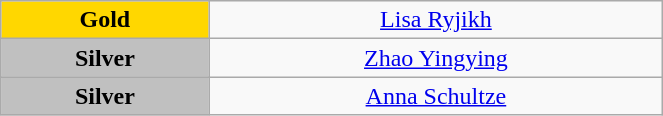<table class="wikitable" style="text-align:center; " width="35%">
<tr>
<td bgcolor="gold"><strong>Gold</strong></td>
<td><a href='#'>Lisa Ryjikh</a><br>  <small><em></em></small></td>
</tr>
<tr>
<td bgcolor="silver"><strong>Silver</strong></td>
<td><a href='#'>Zhao Yingying</a><br>  <small><em></em></small></td>
</tr>
<tr>
<td bgcolor="silver"><strong>Silver</strong></td>
<td><a href='#'>Anna Schultze</a><br>  <small><em></em></small></td>
</tr>
</table>
